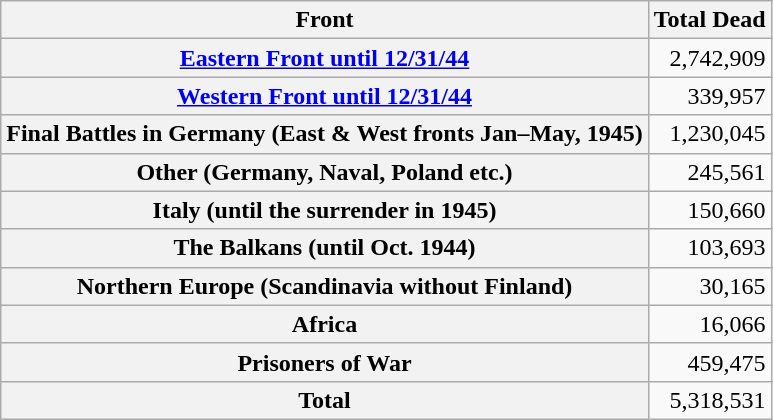<table class="wikitable"  style="text-align: right;">
<tr>
<th>Front</th>
<th>Total Dead</th>
</tr>
<tr>
<th><a href='#'>Eastern Front until 12/31/44</a></th>
<td>2,742,909</td>
</tr>
<tr>
<th><a href='#'>Western Front until 12/31/44</a></th>
<td>339,957</td>
</tr>
<tr>
<th>Final Battles in Germany (East & West fronts Jan–May, 1945)</th>
<td>1,230,045</td>
</tr>
<tr>
<th>Other (Germany, Naval, Poland etc.)</th>
<td>245,561</td>
</tr>
<tr>
<th>Italy (until the surrender in 1945)</th>
<td>150,660</td>
</tr>
<tr>
<th>The Balkans (until Oct. 1944)</th>
<td>103,693</td>
</tr>
<tr>
<th>Northern Europe (Scandinavia without Finland)</th>
<td>30,165</td>
</tr>
<tr>
<th>Africa</th>
<td>16,066</td>
</tr>
<tr>
<th>Prisoners of War</th>
<td>459,475</td>
</tr>
<tr>
<th>Total</th>
<td>5,318,531</td>
</tr>
</table>
